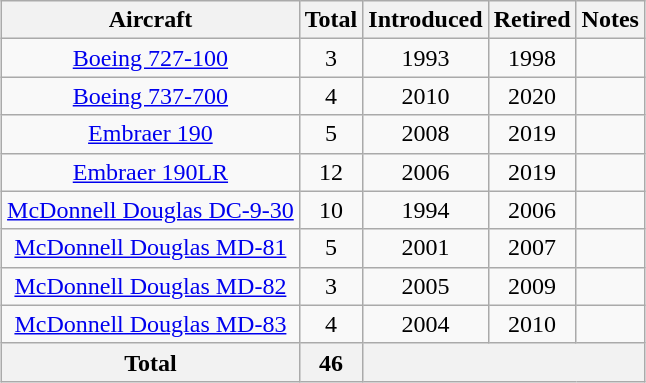<table class="wikitable" style="margin:0.5em auto; text-align:center">
<tr>
<th>Aircraft</th>
<th>Total</th>
<th>Introduced</th>
<th>Retired</th>
<th>Notes</th>
</tr>
<tr>
<td><a href='#'>Boeing 727-100</a></td>
<td>3</td>
<td>1993</td>
<td>1998</td>
<td></td>
</tr>
<tr>
<td><a href='#'>Boeing 737-700</a></td>
<td>4</td>
<td>2010</td>
<td>2020</td>
<td></td>
</tr>
<tr>
<td><a href='#'>Embraer 190</a></td>
<td>5</td>
<td>2008</td>
<td>2019</td>
<td></td>
</tr>
<tr>
<td><a href='#'>Embraer 190LR</a></td>
<td>12</td>
<td>2006</td>
<td>2019</td>
<td></td>
</tr>
<tr>
<td><a href='#'>McDonnell Douglas DC-9-30</a></td>
<td>10</td>
<td>1994</td>
<td>2006</td>
<td></td>
</tr>
<tr>
<td><a href='#'>McDonnell Douglas MD-81</a></td>
<td>5</td>
<td>2001</td>
<td>2007</td>
<td></td>
</tr>
<tr>
<td><a href='#'>McDonnell Douglas MD-82</a></td>
<td>3</td>
<td>2005</td>
<td>2009</td>
<td></td>
</tr>
<tr>
<td><a href='#'>McDonnell Douglas MD-83</a></td>
<td>4</td>
<td>2004</td>
<td>2010</td>
<td></td>
</tr>
<tr>
<th>Total</th>
<th>46</th>
<th colspan=3></th>
</tr>
</table>
